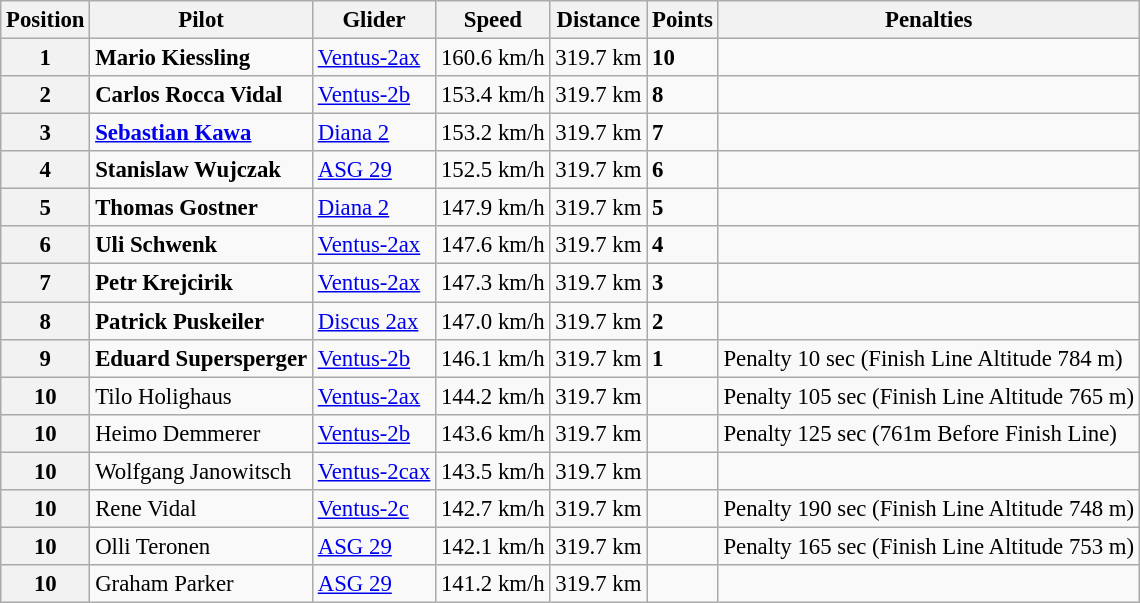<table class="wikitable" style="font-size: 95%;">
<tr>
<th>Position</th>
<th>Pilot</th>
<th>Glider</th>
<th>Speed</th>
<th>Distance</th>
<th>Points</th>
<th>Penalties</th>
</tr>
<tr>
<th>1</th>
<td> <strong>Mario Kiessling</strong></td>
<td><a href='#'>Ventus-2ax</a></td>
<td>160.6 km/h</td>
<td>319.7 km</td>
<td><strong>10</strong></td>
<td></td>
</tr>
<tr>
<th>2</th>
<td> <strong>Carlos Rocca Vidal</strong></td>
<td><a href='#'>Ventus-2b</a></td>
<td>153.4 km/h</td>
<td>319.7 km</td>
<td><strong>8</strong></td>
<td></td>
</tr>
<tr>
<th>3</th>
<td> <strong><a href='#'>Sebastian Kawa</a></strong></td>
<td><a href='#'>Diana 2</a></td>
<td>153.2 km/h</td>
<td>319.7 km</td>
<td><strong>7</strong></td>
<td></td>
</tr>
<tr>
<th>4</th>
<td> <strong>Stanislaw Wujczak</strong></td>
<td><a href='#'>ASG 29</a></td>
<td>152.5 km/h</td>
<td>319.7 km</td>
<td><strong>6</strong></td>
<td></td>
</tr>
<tr>
<th>5</th>
<td> <strong>Thomas Gostner</strong></td>
<td><a href='#'>Diana 2</a></td>
<td>147.9 km/h</td>
<td>319.7 km</td>
<td><strong>5</strong></td>
<td></td>
</tr>
<tr>
<th>6</th>
<td> <strong>Uli Schwenk</strong></td>
<td><a href='#'>Ventus-2ax</a></td>
<td>147.6 km/h</td>
<td>319.7 km</td>
<td><strong>4</strong></td>
<td></td>
</tr>
<tr>
<th>7</th>
<td> <strong>Petr Krejcirik</strong></td>
<td><a href='#'>Ventus-2ax</a></td>
<td>147.3 km/h</td>
<td>319.7 km</td>
<td><strong>3</strong></td>
<td></td>
</tr>
<tr>
<th>8</th>
<td> <strong>Patrick Puskeiler</strong></td>
<td><a href='#'>Discus 2ax</a></td>
<td>147.0 km/h</td>
<td>319.7 km</td>
<td><strong>2</strong></td>
<td></td>
</tr>
<tr>
<th>9</th>
<td> <strong>Eduard Supersperger</strong></td>
<td><a href='#'>Ventus-2b</a></td>
<td>146.1 km/h</td>
<td>319.7 km</td>
<td><strong>1</strong></td>
<td>Penalty 10 sec (Finish Line Altitude 784 m)</td>
</tr>
<tr>
<th>10</th>
<td> Tilo Holighaus</td>
<td><a href='#'>Ventus-2ax</a></td>
<td>144.2 km/h</td>
<td>319.7 km</td>
<td></td>
<td>Penalty 105 sec (Finish Line Altitude 765 m)</td>
</tr>
<tr>
<th>10</th>
<td> Heimo Demmerer</td>
<td><a href='#'>Ventus-2b</a></td>
<td>143.6 km/h</td>
<td>319.7 km</td>
<td></td>
<td>Penalty 125 sec (761m Before Finish Line)</td>
</tr>
<tr>
<th>10</th>
<td> Wolfgang Janowitsch</td>
<td><a href='#'>Ventus-2cax</a></td>
<td>143.5 km/h</td>
<td>319.7 km</td>
<td></td>
<td></td>
</tr>
<tr>
<th>10</th>
<td> Rene Vidal</td>
<td><a href='#'>Ventus-2c</a></td>
<td>142.7 km/h</td>
<td>319.7 km</td>
<td></td>
<td>Penalty 190 sec (Finish Line Altitude 748 m)</td>
</tr>
<tr>
<th>10</th>
<td> Olli Teronen</td>
<td><a href='#'>ASG 29</a></td>
<td>142.1 km/h</td>
<td>319.7 km</td>
<td></td>
<td>Penalty 165 sec (Finish Line Altitude 753 m)</td>
</tr>
<tr>
<th>10</th>
<td> Graham Parker</td>
<td><a href='#'>ASG 29</a></td>
<td>141.2 km/h</td>
<td>319.7 km</td>
<td></td>
<td></td>
</tr>
</table>
